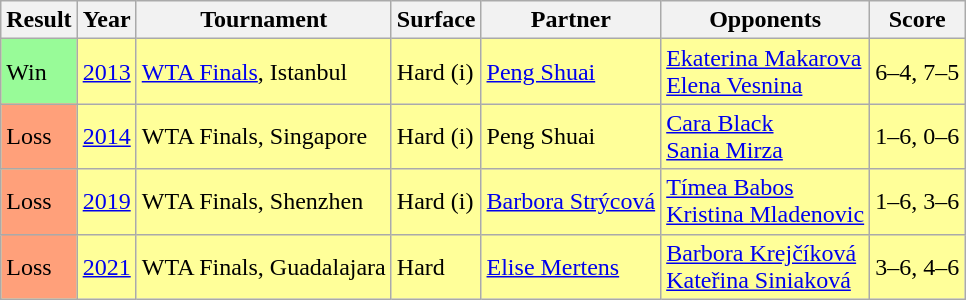<table class="sortable wikitable">
<tr>
<th>Result</th>
<th>Year</th>
<th>Tournament</th>
<th>Surface</th>
<th>Partner</th>
<th>Opponents</th>
<th class="unsortable">Score</th>
</tr>
<tr bgcolor=#FFFF99>
<td bgcolor=98fb98>Win</td>
<td><a href='#'>2013</a></td>
<td><a href='#'>WTA Finals</a>, Istanbul</td>
<td>Hard (i)</td>
<td> <a href='#'>Peng Shuai</a></td>
<td> <a href='#'>Ekaterina Makarova</a> <br>  <a href='#'>Elena Vesnina</a></td>
<td>6–4, 7–5</td>
</tr>
<tr bgcolor=#FFFF99>
<td bgcolor=ffa07a>Loss</td>
<td><a href='#'>2014</a></td>
<td>WTA Finals, Singapore</td>
<td>Hard (i)</td>
<td> Peng Shuai</td>
<td> <a href='#'>Cara Black</a> <br>  <a href='#'>Sania Mirza</a></td>
<td>1–6, 0–6</td>
</tr>
<tr bgcolor=#FFFF99>
<td bgcolor=ffa07a>Loss</td>
<td><a href='#'>2019</a></td>
<td>WTA Finals, Shenzhen</td>
<td>Hard (i)</td>
<td> <a href='#'>Barbora Strýcová</a></td>
<td> <a href='#'>Tímea Babos</a> <br>  <a href='#'>Kristina Mladenovic</a></td>
<td>1–6, 3–6</td>
</tr>
<tr bgcolor=#FFFF99>
<td bgcolor=ffa07a>Loss</td>
<td><a href='#'>2021</a></td>
<td>WTA Finals, Guadalajara</td>
<td>Hard</td>
<td> <a href='#'>Elise Mertens</a></td>
<td> <a href='#'>Barbora Krejčíková</a> <br>  <a href='#'>Kateřina Siniaková</a></td>
<td>3–6, 4–6</td>
</tr>
</table>
